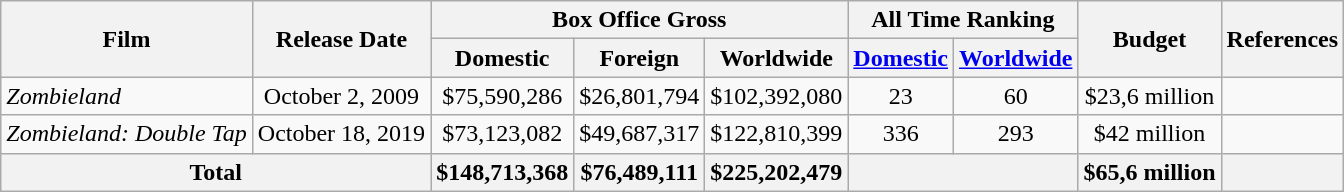<table class="wikitable sortable" style="text-align: center">
<tr>
<th scope="col" rowspan="2">Film</th>
<th scope="col" rowspan="2">Release Date</th>
<th scope="col" colspan="3" class=sortable>Box Office Gross</th>
<th scope="col" colspan="2" text="wrap" class=unsortable>All Time Ranking</th>
<th scope="col" rowspan="2">Budget</th>
<th scope="col" rowspan="2" class=unsortable>References</th>
</tr>
<tr>
<th>Domestic</th>
<th>Foreign</th>
<th>Worldwide</th>
<th class=sortable><a href='#'>Domestic</a></th>
<th class=sortable><a href='#'>Worldwide</a></th>
</tr>
<tr>
<td style="text-align: left;"><em>Zombieland</em></td>
<td>October 2, 2009</td>
<td>$75,590,286</td>
<td>$26,801,794</td>
<td>$102,392,080</td>
<td>23</td>
<td>60</td>
<td>$23,6 million</td>
<td></td>
</tr>
<tr>
<td style="text-align: left;"><em>Zombieland: Double Tap</em></td>
<td>October 18, 2019</td>
<td>$73,123,082</td>
<td>$49,687,317</td>
<td>$122,810,399</td>
<td>336</td>
<td>293</td>
<td>$42 million</td>
<td></td>
</tr>
<tr>
<th colspan="2">Total</th>
<th>$148,713,368</th>
<th>$76,489,111</th>
<th>$225,202,479</th>
<th colspan=2></th>
<th>$65,6 million</th>
<th></th>
</tr>
</table>
